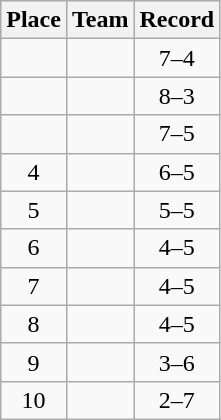<table class="wikitable">
<tr>
<th>Place</th>
<th>Team</th>
<th>Record</th>
</tr>
<tr>
<td align=center></td>
<td></td>
<td align=center>7–4</td>
</tr>
<tr>
<td align=center></td>
<td></td>
<td align=center>8–3</td>
</tr>
<tr>
<td align=center></td>
<td></td>
<td align=center>7–5</td>
</tr>
<tr>
<td align=center>4</td>
<td></td>
<td align=center>6–5</td>
</tr>
<tr>
<td align=center>5</td>
<td></td>
<td align=center>5–5</td>
</tr>
<tr>
<td align=center>6</td>
<td></td>
<td align=center>4–5</td>
</tr>
<tr>
<td align=center>7</td>
<td></td>
<td align=center>4–5</td>
</tr>
<tr>
<td align=center>8</td>
<td></td>
<td align=center>4–5</td>
</tr>
<tr>
<td align=center>9</td>
<td></td>
<td align=center>3–6</td>
</tr>
<tr>
<td align=center>10</td>
<td></td>
<td align=center>2–7</td>
</tr>
</table>
